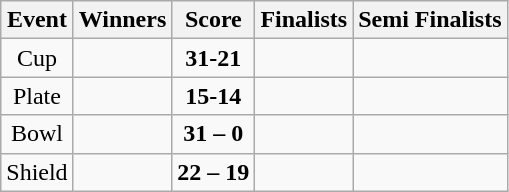<table class="wikitable" style="text-align: center">
<tr>
<th>Event</th>
<th>Winners</th>
<th>Score</th>
<th>Finalists</th>
<th>Semi Finalists</th>
</tr>
<tr>
<td>Cup</td>
<td align=left><strong></strong></td>
<td><strong>31-21</strong></td>
<td align=left></td>
<td align=left><br></td>
</tr>
<tr>
<td>Plate</td>
<td align=left><strong></strong></td>
<td><strong>15-14</strong></td>
<td align=left></td>
<td align=left><br></td>
</tr>
<tr>
<td>Bowl</td>
<td align=left><strong></strong></td>
<td><strong>31 – 0</strong></td>
<td align=left></td>
<td align=left><br></td>
</tr>
<tr>
<td>Shield</td>
<td align=left><strong></strong></td>
<td><strong>22 – 19</strong></td>
<td align=left></td>
<td align=left><br></td>
</tr>
</table>
